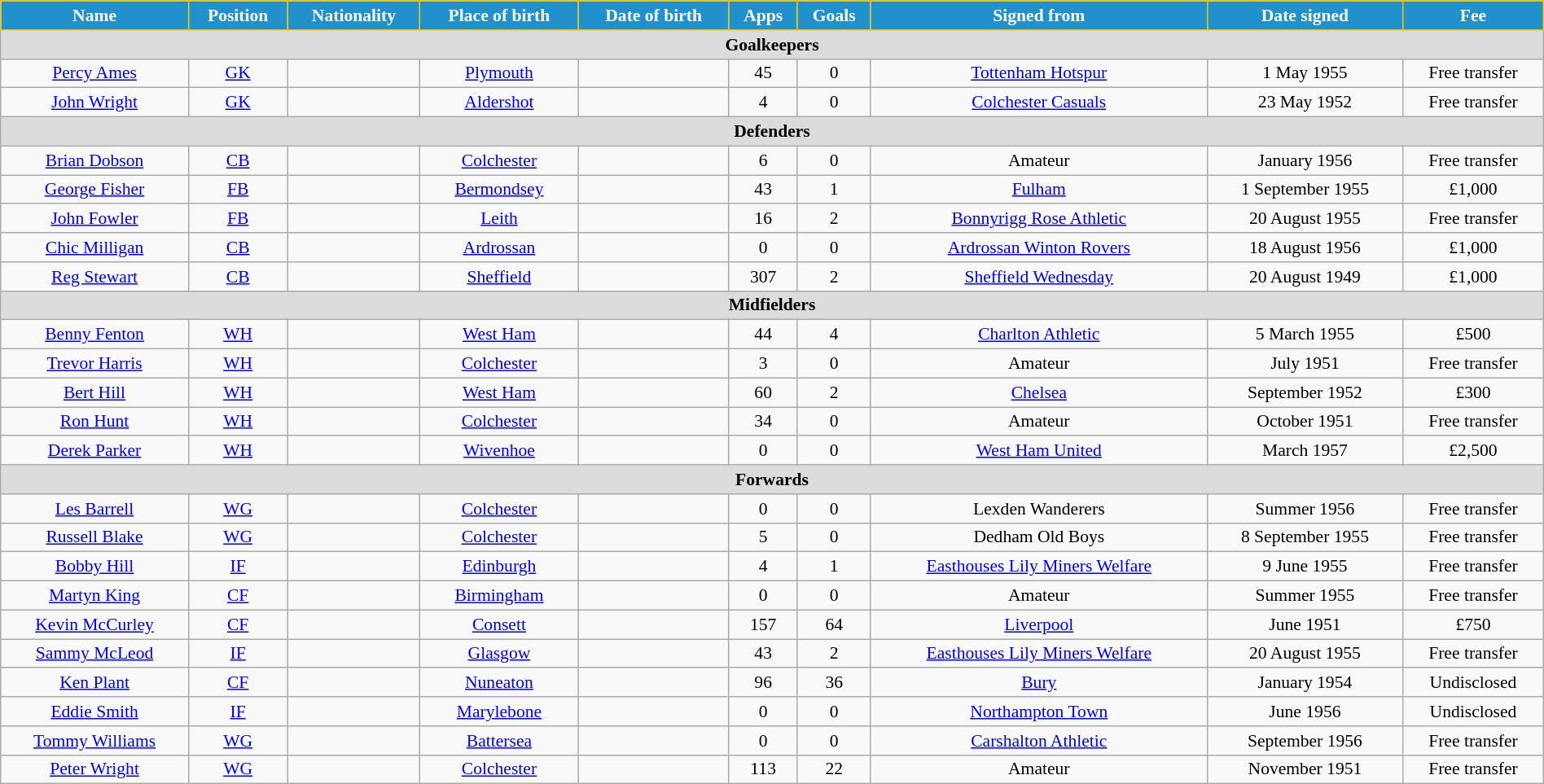<table class="wikitable" style="text-align:center; font-size:90%; width:100%;">
<tr>
<th style="background:#2191CC; color:white; border:1px solid #F7C408; text-align:center;">Name</th>
<th style="background:#2191CC; color:white; border:1px solid #F7C408; text-align:center;">Position</th>
<th style="background:#2191CC; color:white; border:1px solid #F7C408; text-align:center;">Nationality</th>
<th style="background:#2191CC; color:white; border:1px solid #F7C408; text-align:center;">Place of birth</th>
<th style="background:#2191CC; color:white; border:1px solid #F7C408; text-align:center;">Date of birth</th>
<th style="background:#2191CC; color:white; border:1px solid #F7C408; text-align:center;">Apps</th>
<th style="background:#2191CC; color:white; border:1px solid #F7C408; text-align:center;">Goals</th>
<th style="background:#2191CC; color:white; border:1px solid #F7C408; text-align:center;">Signed from</th>
<th style="background:#2191CC; color:white; border:1px solid #F7C408; text-align:center;">Date signed</th>
<th style="background:#2191CC; color:white; border:1px solid #F7C408; text-align:center;">Fee</th>
</tr>
<tr>
<th colspan="12" style="background:#dcdcdc; text-align:center;">Goalkeepers</th>
</tr>
<tr>
<td><a href='#'>Percy Ames</a></td>
<td><a href='#'>GK</a></td>
<td></td>
<td><a href='#'>Plymouth</a></td>
<td></td>
<td>45</td>
<td>0</td>
<td> <a href='#'>Tottenham Hotspur</a></td>
<td>1 May 1955</td>
<td>Free transfer</td>
</tr>
<tr>
<td><a href='#'>John Wright</a></td>
<td><a href='#'>GK</a></td>
<td></td>
<td><a href='#'>Aldershot</a></td>
<td></td>
<td>4</td>
<td>0</td>
<td> <a href='#'>Colchester Casuals</a></td>
<td>23 May 1952</td>
<td>Free transfer</td>
</tr>
<tr>
<th colspan="12" style="background:#dcdcdc; text-align:center;">Defenders</th>
</tr>
<tr>
<td><a href='#'>Brian Dobson</a></td>
<td><a href='#'>CB</a></td>
<td></td>
<td><a href='#'>Colchester</a></td>
<td></td>
<td>6</td>
<td>0</td>
<td>Amateur</td>
<td>January 1956</td>
<td>Free transfer</td>
</tr>
<tr>
<td><a href='#'>George Fisher</a></td>
<td><a href='#'>FB</a></td>
<td></td>
<td><a href='#'>Bermondsey</a></td>
<td></td>
<td>43</td>
<td>1</td>
<td> <a href='#'>Fulham</a></td>
<td>1 September 1955</td>
<td>£1,000</td>
</tr>
<tr>
<td><a href='#'>John Fowler</a></td>
<td><a href='#'>FB</a></td>
<td></td>
<td><a href='#'>Leith</a></td>
<td></td>
<td>16</td>
<td>2</td>
<td> <a href='#'>Bonnyrigg Rose Athletic</a></td>
<td>20 August 1955</td>
<td>Free transfer</td>
</tr>
<tr>
<td><a href='#'>Chic Milligan</a></td>
<td><a href='#'>CB</a></td>
<td></td>
<td><a href='#'>Ardrossan</a></td>
<td></td>
<td>0</td>
<td>0</td>
<td> <a href='#'>Ardrossan Winton Rovers</a></td>
<td>18 August 1956</td>
<td>£1,000</td>
</tr>
<tr>
<td><a href='#'>Reg Stewart</a></td>
<td><a href='#'>CB</a></td>
<td></td>
<td><a href='#'>Sheffield</a></td>
<td></td>
<td>307</td>
<td>2</td>
<td> <a href='#'>Sheffield Wednesday</a></td>
<td>20 August 1949</td>
<td>£1,000</td>
</tr>
<tr>
<th colspan="12" style="background:#dcdcdc; text-align:center;">Midfielders</th>
</tr>
<tr>
<td><a href='#'>Benny Fenton</a></td>
<td><a href='#'>WH</a></td>
<td></td>
<td><a href='#'>West Ham</a></td>
<td></td>
<td>44</td>
<td>4</td>
<td> <a href='#'>Charlton Athletic</a></td>
<td>5 March 1955</td>
<td>£500</td>
</tr>
<tr>
<td><a href='#'>Trevor Harris</a></td>
<td><a href='#'>WH</a></td>
<td></td>
<td><a href='#'>Colchester</a></td>
<td></td>
<td>3</td>
<td>0</td>
<td>Amateur</td>
<td>July 1951</td>
<td>Free transfer</td>
</tr>
<tr>
<td><a href='#'>Bert Hill</a></td>
<td><a href='#'>WH</a></td>
<td></td>
<td><a href='#'>West Ham</a></td>
<td></td>
<td>60</td>
<td>2</td>
<td> <a href='#'>Chelsea</a></td>
<td>September 1952</td>
<td>£300</td>
</tr>
<tr>
<td><a href='#'>Ron Hunt</a></td>
<td><a href='#'>WH</a></td>
<td></td>
<td><a href='#'>Colchester</a></td>
<td></td>
<td>34</td>
<td>0</td>
<td>Amateur</td>
<td>October 1951</td>
<td>Free transfer</td>
</tr>
<tr>
<td><a href='#'>Derek Parker</a></td>
<td><a href='#'>WH</a></td>
<td></td>
<td><a href='#'>Wivenhoe</a></td>
<td></td>
<td>0</td>
<td>0</td>
<td> <a href='#'>West Ham United</a></td>
<td>March 1957</td>
<td>£2,500</td>
</tr>
<tr>
<th colspan="12" style="background:#dcdcdc; text-align:center;">Forwards</th>
</tr>
<tr>
<td><a href='#'>Les Barrell</a></td>
<td><a href='#'>WG</a></td>
<td></td>
<td><a href='#'>Colchester</a></td>
<td></td>
<td>0</td>
<td>0</td>
<td> Lexden Wanderers</td>
<td>Summer 1956</td>
<td>Free transfer</td>
</tr>
<tr>
<td><a href='#'>Russell Blake</a></td>
<td><a href='#'>WG</a></td>
<td></td>
<td><a href='#'>Colchester</a></td>
<td></td>
<td>5</td>
<td>0</td>
<td> Dedham Old Boys</td>
<td>8 September 1955</td>
<td>Free transfer</td>
</tr>
<tr>
<td><a href='#'>Bobby Hill</a></td>
<td><a href='#'>IF</a></td>
<td></td>
<td><a href='#'>Edinburgh</a></td>
<td></td>
<td>4</td>
<td>1</td>
<td> <a href='#'>Easthouses Lily Miners Welfare</a></td>
<td>9 June 1955</td>
<td>Free transfer</td>
</tr>
<tr>
<td><a href='#'>Martyn King</a></td>
<td><a href='#'>CF</a></td>
<td></td>
<td><a href='#'>Birmingham</a></td>
<td></td>
<td>0</td>
<td>0</td>
<td>Amateur</td>
<td>Summer 1955</td>
<td>Free transfer</td>
</tr>
<tr>
<td><a href='#'>Kevin McCurley</a></td>
<td><a href='#'>CF</a></td>
<td></td>
<td><a href='#'>Consett</a></td>
<td></td>
<td>157</td>
<td>64</td>
<td> <a href='#'>Liverpool</a></td>
<td>June 1951</td>
<td>£750</td>
</tr>
<tr>
<td><a href='#'>Sammy McLeod</a></td>
<td><a href='#'>IF</a></td>
<td></td>
<td><a href='#'>Glasgow</a></td>
<td></td>
<td>43</td>
<td>2</td>
<td> <a href='#'>Easthouses Lily Miners Welfare</a></td>
<td>20 August 1955</td>
<td>Free transfer</td>
</tr>
<tr>
<td><a href='#'>Ken Plant</a></td>
<td><a href='#'>CF</a></td>
<td></td>
<td><a href='#'>Nuneaton</a></td>
<td></td>
<td>96</td>
<td>36</td>
<td> <a href='#'>Bury</a></td>
<td>January 1954</td>
<td>Undisclosed</td>
</tr>
<tr>
<td><a href='#'>Eddie Smith</a></td>
<td><a href='#'>IF</a></td>
<td></td>
<td><a href='#'>Marylebone</a></td>
<td></td>
<td>0</td>
<td>0</td>
<td> <a href='#'>Northampton Town</a></td>
<td>June 1956</td>
<td>Undisclosed</td>
</tr>
<tr>
<td><a href='#'>Tommy Williams</a></td>
<td><a href='#'>WG</a></td>
<td></td>
<td><a href='#'>Battersea</a></td>
<td></td>
<td>0</td>
<td>0</td>
<td> <a href='#'>Carshalton Athletic</a></td>
<td>September 1956</td>
<td>Free transfer</td>
</tr>
<tr>
<td><a href='#'>Peter Wright</a></td>
<td><a href='#'>WG</a></td>
<td></td>
<td><a href='#'>Colchester</a></td>
<td></td>
<td>113</td>
<td>22</td>
<td>Amateur</td>
<td>November 1951</td>
<td>Free transfer</td>
</tr>
</table>
